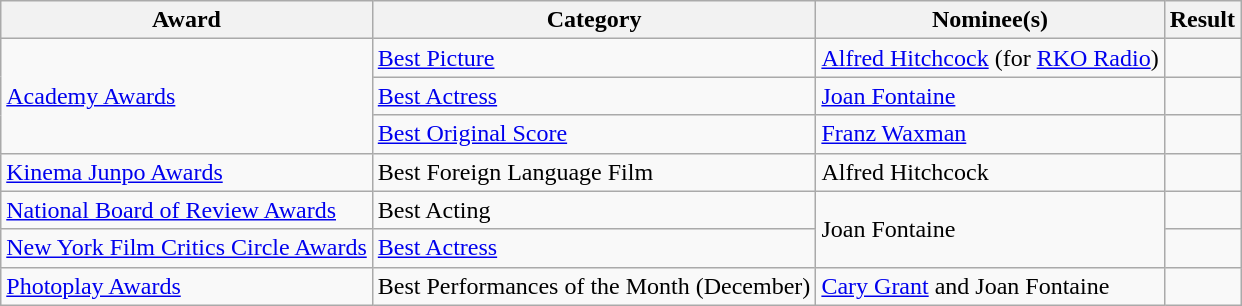<table class="wikitable plainrowheaders">
<tr>
<th>Award</th>
<th>Category</th>
<th>Nominee(s)</th>
<th>Result</th>
</tr>
<tr>
<td rowspan="3"><a href='#'>Academy Awards</a></td>
<td><a href='#'>Best Picture</a></td>
<td><a href='#'>Alfred Hitchcock</a> (for <a href='#'>RKO Radio</a>)</td>
<td></td>
</tr>
<tr>
<td><a href='#'>Best Actress</a></td>
<td><a href='#'>Joan Fontaine</a></td>
<td></td>
</tr>
<tr>
<td><a href='#'>Best Original Score</a></td>
<td><a href='#'>Franz Waxman</a></td>
<td></td>
</tr>
<tr>
<td><a href='#'>Kinema Junpo Awards</a></td>
<td>Best Foreign Language Film</td>
<td>Alfred Hitchcock</td>
<td></td>
</tr>
<tr>
<td><a href='#'>National Board of Review Awards</a></td>
<td>Best Acting</td>
<td rowspan="2">Joan Fontaine</td>
<td></td>
</tr>
<tr>
<td><a href='#'>New York Film Critics Circle Awards</a></td>
<td><a href='#'>Best Actress</a></td>
<td></td>
</tr>
<tr>
<td><a href='#'>Photoplay Awards</a></td>
<td>Best Performances of the Month (December)</td>
<td><a href='#'>Cary Grant</a> and Joan Fontaine</td>
<td></td>
</tr>
</table>
